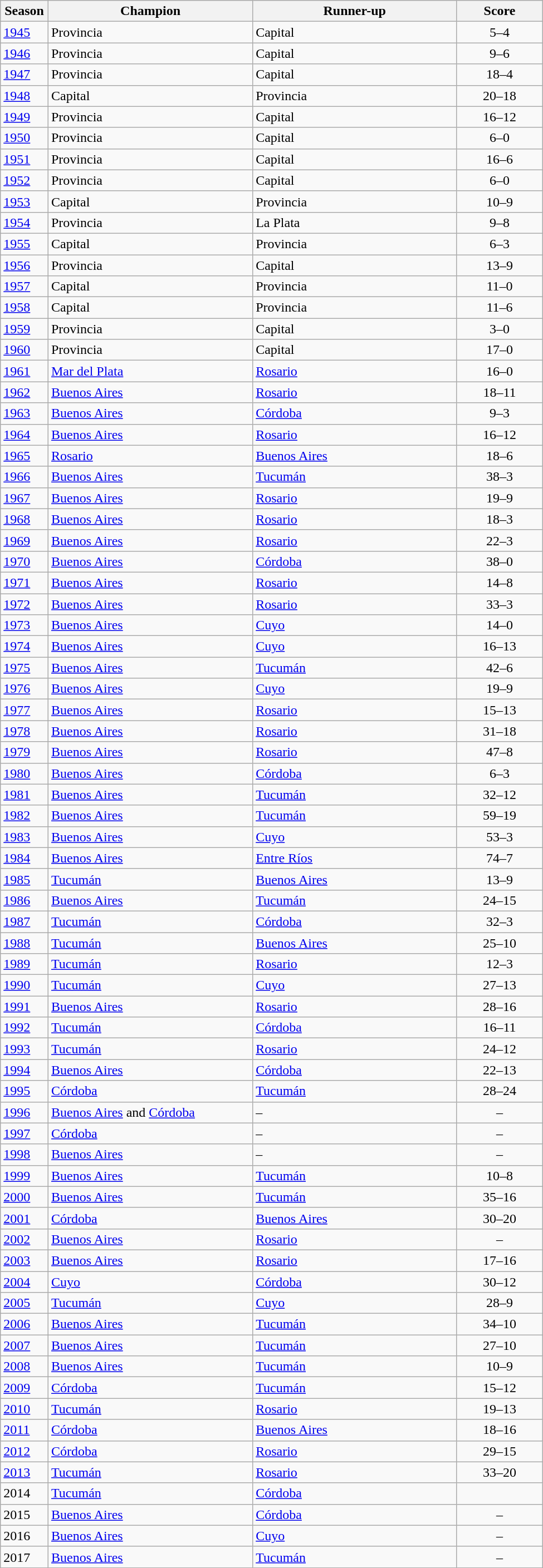<table class="wikitable sortable" style="width:650px;">
<tr>
<th width=50px>Season</th>
<th width=250px>Champion</th>
<th width=250px>Runner-up</th>
<th width=100px>Score</th>
</tr>
<tr>
<td><a href='#'>1945</a></td>
<td>Provincia </td>
<td>Capital </td>
<td align=center>5–4</td>
</tr>
<tr>
<td><a href='#'>1946</a></td>
<td>Provincia</td>
<td>Capital</td>
<td align=center>9–6</td>
</tr>
<tr>
<td><a href='#'>1947</a></td>
<td>Provincia</td>
<td>Capital</td>
<td align=center>18–4</td>
</tr>
<tr>
<td><a href='#'>1948</a></td>
<td>Capital</td>
<td>Provincia</td>
<td align=center>20–18</td>
</tr>
<tr>
<td><a href='#'>1949</a></td>
<td>Provincia</td>
<td>Capital</td>
<td align=center>16–12</td>
</tr>
<tr>
<td><a href='#'>1950</a></td>
<td>Provincia</td>
<td>Capital</td>
<td align=center>6–0</td>
</tr>
<tr>
<td><a href='#'>1951</a></td>
<td>Provincia</td>
<td>Capital</td>
<td align=center>16–6</td>
</tr>
<tr>
<td><a href='#'>1952</a></td>
<td>Provincia</td>
<td>Capital</td>
<td align=center>6–0</td>
</tr>
<tr>
<td><a href='#'>1953</a></td>
<td>Capital</td>
<td>Provincia</td>
<td align=center>10–9</td>
</tr>
<tr>
<td><a href='#'>1954</a></td>
<td>Provincia</td>
<td>La Plata </td>
<td align=center>9–8</td>
</tr>
<tr>
<td><a href='#'>1955</a></td>
<td>Capital</td>
<td>Provincia</td>
<td align=center>6–3</td>
</tr>
<tr>
<td><a href='#'>1956</a></td>
<td>Provincia</td>
<td>Capital</td>
<td align=center>13–9</td>
</tr>
<tr>
<td><a href='#'>1957</a></td>
<td>Capital</td>
<td>Provincia</td>
<td align=center>11–0</td>
</tr>
<tr>
<td><a href='#'>1958</a></td>
<td>Capital</td>
<td>Provincia</td>
<td align=center>11–6</td>
</tr>
<tr>
<td><a href='#'>1959</a></td>
<td>Provincia</td>
<td>Capital</td>
<td align=center>3–0</td>
</tr>
<tr>
<td><a href='#'>1960</a></td>
<td>Provincia</td>
<td>Capital</td>
<td align=center>17–0</td>
</tr>
<tr>
<td><a href='#'>1961</a></td>
<td><a href='#'>Mar del Plata</a></td>
<td><a href='#'>Rosario</a></td>
<td align=center>16–0</td>
</tr>
<tr>
<td><a href='#'>1962</a></td>
<td><a href='#'>Buenos Aires</a></td>
<td><a href='#'>Rosario</a></td>
<td align=center>18–11</td>
</tr>
<tr>
<td><a href='#'>1963</a></td>
<td><a href='#'>Buenos Aires</a></td>
<td><a href='#'>Córdoba</a></td>
<td align=center>9–3</td>
</tr>
<tr>
<td><a href='#'>1964</a></td>
<td><a href='#'>Buenos Aires</a></td>
<td><a href='#'>Rosario</a></td>
<td align=center>16–12</td>
</tr>
<tr>
<td><a href='#'>1965</a></td>
<td><a href='#'>Rosario</a></td>
<td><a href='#'>Buenos Aires</a></td>
<td align=center>18–6</td>
</tr>
<tr>
<td><a href='#'>1966</a></td>
<td><a href='#'>Buenos Aires</a></td>
<td><a href='#'>Tucumán</a></td>
<td align=center>38–3</td>
</tr>
<tr>
<td><a href='#'>1967</a></td>
<td><a href='#'>Buenos Aires</a></td>
<td><a href='#'>Rosario</a></td>
<td align=center>19–9</td>
</tr>
<tr>
<td><a href='#'>1968</a></td>
<td><a href='#'>Buenos Aires</a></td>
<td><a href='#'>Rosario</a></td>
<td align=center>18–3</td>
</tr>
<tr>
<td><a href='#'>1969</a></td>
<td><a href='#'>Buenos Aires</a></td>
<td><a href='#'>Rosario</a></td>
<td align=center>22–3</td>
</tr>
<tr>
<td><a href='#'>1970</a></td>
<td><a href='#'>Buenos Aires</a></td>
<td><a href='#'>Córdoba</a></td>
<td align=center>38–0</td>
</tr>
<tr>
<td><a href='#'>1971</a></td>
<td><a href='#'>Buenos Aires</a></td>
<td><a href='#'>Rosario</a></td>
<td align=center>14–8</td>
</tr>
<tr>
<td><a href='#'>1972</a></td>
<td><a href='#'>Buenos Aires</a></td>
<td><a href='#'>Rosario</a></td>
<td align=center>33–3</td>
</tr>
<tr>
<td><a href='#'>1973</a></td>
<td><a href='#'>Buenos Aires</a></td>
<td><a href='#'>Cuyo</a></td>
<td align=center>14–0</td>
</tr>
<tr>
<td><a href='#'>1974</a></td>
<td><a href='#'>Buenos Aires</a></td>
<td><a href='#'>Cuyo</a></td>
<td align=center>16–13</td>
</tr>
<tr>
<td><a href='#'>1975</a></td>
<td><a href='#'>Buenos Aires</a></td>
<td><a href='#'>Tucumán</a></td>
<td align=center>42–6</td>
</tr>
<tr>
<td><a href='#'>1976</a></td>
<td><a href='#'>Buenos Aires</a></td>
<td><a href='#'>Cuyo</a></td>
<td align=center>19–9</td>
</tr>
<tr>
<td><a href='#'>1977</a></td>
<td><a href='#'>Buenos Aires</a></td>
<td><a href='#'>Rosario</a></td>
<td align=center>15–13</td>
</tr>
<tr>
<td><a href='#'>1978</a></td>
<td><a href='#'>Buenos Aires</a></td>
<td><a href='#'>Rosario</a></td>
<td align=center>31–18</td>
</tr>
<tr>
<td><a href='#'>1979</a></td>
<td><a href='#'>Buenos Aires</a></td>
<td><a href='#'>Rosario</a></td>
<td align=center>47–8</td>
</tr>
<tr>
<td><a href='#'>1980</a></td>
<td><a href='#'>Buenos Aires</a></td>
<td><a href='#'>Córdoba</a></td>
<td align=center>6–3</td>
</tr>
<tr>
<td><a href='#'>1981</a></td>
<td><a href='#'>Buenos Aires</a></td>
<td><a href='#'>Tucumán</a></td>
<td align=center>32–12</td>
</tr>
<tr>
<td><a href='#'>1982</a></td>
<td><a href='#'>Buenos Aires</a></td>
<td><a href='#'>Tucumán</a></td>
<td align=center>59–19</td>
</tr>
<tr>
<td><a href='#'>1983</a></td>
<td><a href='#'>Buenos Aires</a></td>
<td><a href='#'>Cuyo</a></td>
<td align=center>53–3</td>
</tr>
<tr>
<td><a href='#'>1984</a></td>
<td><a href='#'>Buenos Aires</a></td>
<td><a href='#'>Entre Ríos</a></td>
<td align=center>74–7</td>
</tr>
<tr>
<td><a href='#'>1985</a></td>
<td><a href='#'>Tucumán</a></td>
<td><a href='#'>Buenos Aires</a></td>
<td align=center>13–9</td>
</tr>
<tr>
<td><a href='#'>1986</a></td>
<td><a href='#'>Buenos Aires</a></td>
<td><a href='#'>Tucumán</a></td>
<td align=center>24–15</td>
</tr>
<tr>
<td><a href='#'>1987</a></td>
<td><a href='#'>Tucumán</a></td>
<td><a href='#'>Córdoba</a></td>
<td align=center>32–3</td>
</tr>
<tr>
<td><a href='#'>1988</a></td>
<td><a href='#'>Tucumán</a></td>
<td><a href='#'>Buenos Aires</a></td>
<td align=center>25–10</td>
</tr>
<tr>
<td><a href='#'>1989</a></td>
<td><a href='#'>Tucumán</a></td>
<td><a href='#'>Rosario</a></td>
<td align=center>12–3</td>
</tr>
<tr>
<td><a href='#'>1990</a></td>
<td><a href='#'>Tucumán</a></td>
<td><a href='#'>Cuyo</a></td>
<td align=center>27–13</td>
</tr>
<tr>
<td><a href='#'>1991</a></td>
<td><a href='#'>Buenos Aires</a></td>
<td><a href='#'>Rosario</a></td>
<td align=center>28–16</td>
</tr>
<tr>
<td><a href='#'>1992</a></td>
<td><a href='#'>Tucumán</a></td>
<td><a href='#'>Córdoba</a></td>
<td align=center>16–11</td>
</tr>
<tr>
<td><a href='#'>1993</a></td>
<td><a href='#'>Tucumán</a></td>
<td><a href='#'>Rosario</a></td>
<td align=center>24–12</td>
</tr>
<tr>
<td><a href='#'>1994</a></td>
<td><a href='#'>Buenos Aires</a></td>
<td><a href='#'>Córdoba</a></td>
<td align=center>22–13</td>
</tr>
<tr>
<td><a href='#'>1995</a></td>
<td><a href='#'>Córdoba</a></td>
<td><a href='#'>Tucumán</a></td>
<td align=center>28–24</td>
</tr>
<tr>
<td><a href='#'>1996</a></td>
<td><a href='#'>Buenos Aires</a> and <a href='#'>Córdoba</a></td>
<td>–</td>
<td align=center>– </td>
</tr>
<tr>
<td><a href='#'>1997</a></td>
<td><a href='#'>Córdoba</a></td>
<td>–</td>
<td align=center>– </td>
</tr>
<tr>
<td><a href='#'>1998</a></td>
<td><a href='#'>Buenos Aires</a></td>
<td>–</td>
<td align=center>– </td>
</tr>
<tr>
<td><a href='#'>1999</a></td>
<td><a href='#'>Buenos Aires</a></td>
<td><a href='#'>Tucumán</a></td>
<td align=center>10–8</td>
</tr>
<tr>
<td><a href='#'>2000</a></td>
<td><a href='#'>Buenos Aires</a></td>
<td><a href='#'>Tucumán</a></td>
<td align=center>35–16</td>
</tr>
<tr>
<td><a href='#'>2001</a></td>
<td><a href='#'>Córdoba</a></td>
<td><a href='#'>Buenos Aires</a></td>
<td align=center>30–20</td>
</tr>
<tr>
<td><a href='#'>2002</a></td>
<td><a href='#'>Buenos Aires</a></td>
<td><a href='#'>Rosario</a></td>
<td align=center>– </td>
</tr>
<tr>
<td><a href='#'>2003</a></td>
<td><a href='#'>Buenos Aires</a></td>
<td><a href='#'>Rosario</a></td>
<td align=center>17–16</td>
</tr>
<tr>
<td><a href='#'>2004</a></td>
<td><a href='#'>Cuyo</a></td>
<td><a href='#'>Córdoba</a></td>
<td align=center>30–12</td>
</tr>
<tr>
<td><a href='#'>2005</a></td>
<td><a href='#'>Tucumán</a></td>
<td><a href='#'>Cuyo</a></td>
<td align=center>28–9</td>
</tr>
<tr>
<td><a href='#'>2006</a></td>
<td><a href='#'>Buenos Aires</a></td>
<td><a href='#'>Tucumán</a></td>
<td align=center>34–10</td>
</tr>
<tr>
<td><a href='#'>2007</a></td>
<td><a href='#'>Buenos Aires</a></td>
<td><a href='#'>Tucumán</a></td>
<td align=center>27–10</td>
</tr>
<tr>
<td><a href='#'>2008</a></td>
<td><a href='#'>Buenos Aires</a></td>
<td><a href='#'>Tucumán</a></td>
<td align=center>10–9</td>
</tr>
<tr>
<td><a href='#'>2009</a></td>
<td><a href='#'>Córdoba</a></td>
<td><a href='#'>Tucumán</a></td>
<td align=center>15–12</td>
</tr>
<tr>
<td><a href='#'>2010</a></td>
<td><a href='#'>Tucumán</a></td>
<td><a href='#'>Rosario</a></td>
<td align=center>19–13</td>
</tr>
<tr>
<td><a href='#'>2011</a></td>
<td><a href='#'>Córdoba</a></td>
<td><a href='#'>Buenos Aires</a></td>
<td align=center>18–16</td>
</tr>
<tr>
<td><a href='#'>2012</a></td>
<td><a href='#'>Córdoba</a></td>
<td><a href='#'>Rosario</a></td>
<td align=center>29–15</td>
</tr>
<tr>
<td><a href='#'>2013</a></td>
<td><a href='#'>Tucumán</a></td>
<td><a href='#'>Rosario</a></td>
<td align=center>33–20</td>
</tr>
<tr>
<td>2014</td>
<td><a href='#'>Tucumán</a></td>
<td><a href='#'>Córdoba</a></td>
<td align=center></td>
</tr>
<tr>
<td>2015</td>
<td><a href='#'>Buenos Aires</a></td>
<td><a href='#'>Córdoba</a></td>
<td align=center>–</td>
</tr>
<tr>
<td>2016</td>
<td><a href='#'>Buenos Aires</a></td>
<td><a href='#'>Cuyo</a></td>
<td align=center>–</td>
</tr>
<tr>
<td>2017</td>
<td><a href='#'>Buenos Aires</a></td>
<td><a href='#'>Tucumán</a></td>
<td align=center>–</td>
</tr>
</table>
